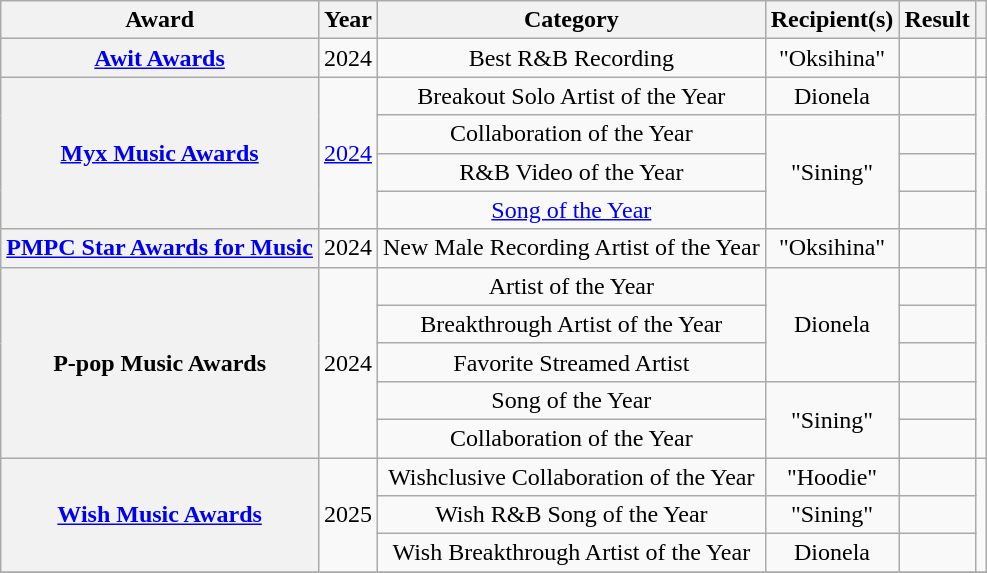<table class="wikitable sortable plainrowheaders" style="text-align:center;">
<tr>
<th scope="col">Award</th>
<th scope="col">Year</th>
<th scope="col">Category</th>
<th scope="col">Recipient(s)</th>
<th scope="col">Result</th>
<th scope="col" class="unsortable"></th>
</tr>
<tr>
<th scope="row"><a href='#'>Awit Awards</a></th>
<td>2024</td>
<td>Best R&B Recording</td>
<td>"Oksihina"</td>
<td></td>
<td></td>
</tr>
<tr>
<th scope="row" rowspan="4"><a href='#'>Myx Music Awards</a></th>
<td rowspan="4"><a href='#'>2024</a></td>
<td>Breakout Solo Artist of the Year</td>
<td>Dionela</td>
<td></td>
<td rowspan="4"></td>
</tr>
<tr>
<td>Collaboration of the Year</td>
<td rowspan="3">"Sining"</td>
<td></td>
</tr>
<tr>
<td>R&B Video of the Year</td>
<td></td>
</tr>
<tr>
<td><a href='#'>Song of the Year</a></td>
<td></td>
</tr>
<tr>
<th scope="row"><a href='#'>PMPC Star Awards for Music</a></th>
<td>2024</td>
<td>New Male Recording Artist of the Year</td>
<td>"Oksihina"</td>
<td></td>
<td></td>
</tr>
<tr>
<th rowspan="5" scope="row">P-pop Music Awards</th>
<td rowspan="5">2024</td>
<td>Artist of the Year</td>
<td rowspan="3">Dionela</td>
<td></td>
<td rowspan="5"></td>
</tr>
<tr>
<td>Breakthrough Artist of the Year</td>
<td></td>
</tr>
<tr>
<td>Favorite Streamed Artist</td>
<td></td>
</tr>
<tr>
<td>Song of the Year</td>
<td rowspan="2">"Sining"</td>
<td></td>
</tr>
<tr>
<td>Collaboration of the Year</td>
<td></td>
</tr>
<tr>
<th scope="row" rowspan="3"><a href='#'>Wish Music Awards</a></th>
<td rowspan="3">2025</td>
<td>Wishclusive Collaboration of the Year</td>
<td>"Hoodie"</td>
<td></td>
<td rowspan="3"></td>
</tr>
<tr>
<td>Wish R&B Song of the Year</td>
<td>"Sining"</td>
<td></td>
</tr>
<tr>
<td>Wish Breakthrough Artist of the Year</td>
<td>Dionela</td>
<td></td>
</tr>
<tr>
</tr>
</table>
